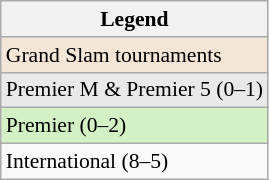<table class=wikitable style="font-size:90%">
<tr>
<th>Legend</th>
</tr>
<tr>
<td bgcolor=f3e6d7>Grand Slam tournaments</td>
</tr>
<tr>
<td bgcolor=e9e9e9>Premier M & Premier 5 (0–1)</td>
</tr>
<tr>
<td bgcolor=d4f1c5>Premier (0–2)</td>
</tr>
<tr>
<td>International (8–5)</td>
</tr>
</table>
